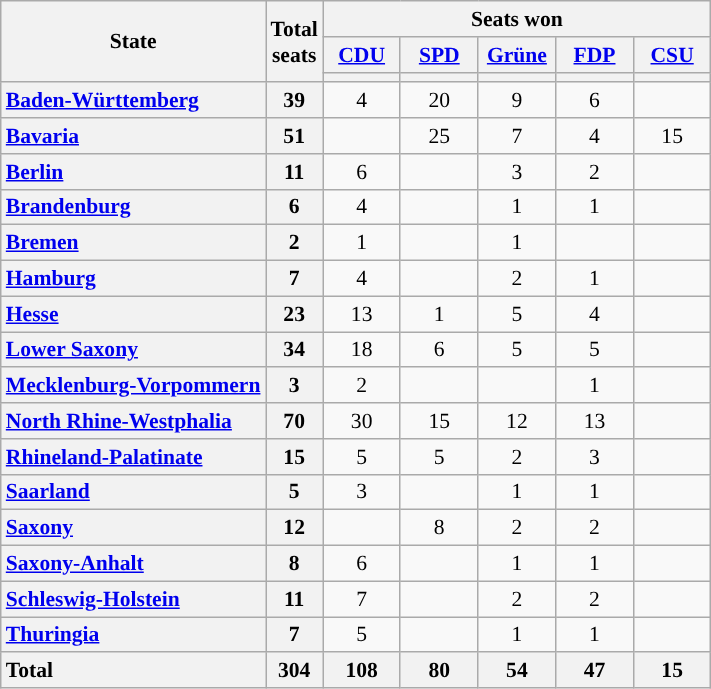<table class="wikitable" style="text-align:center; font-size: 0.9em;">
<tr>
<th rowspan="3">State</th>
<th rowspan="3">Total<br>seats</th>
<th colspan="5">Seats won</th>
</tr>
<tr>
<th class="unsortable" style="width:45px;"><a href='#'>CDU</a></th>
<th class="unsortable" style="width:45px;"><a href='#'>SPD</a></th>
<th class="unsortable" style="width:45px;"><a href='#'>Grüne</a></th>
<th class="unsortable" style="width:45px;"><a href='#'>FDP</a></th>
<th class="unsortable" style="width:45px;"><a href='#'>CSU</a></th>
</tr>
<tr>
<th style="background:"></th>
<th style="background:"></th>
<th style="background:"></th>
<th style="background:"></th>
<th style="background:"></th>
</tr>
<tr>
<th style="text-align: left;"><a href='#'>Baden-Württemberg</a></th>
<th>39</th>
<td>4</td>
<td>20</td>
<td>9</td>
<td>6</td>
<td></td>
</tr>
<tr>
<th style="text-align: left;"><a href='#'>Bavaria</a></th>
<th>51</th>
<td></td>
<td>25</td>
<td>7</td>
<td>4</td>
<td>15</td>
</tr>
<tr>
<th style="text-align: left;"><a href='#'>Berlin</a></th>
<th>11</th>
<td>6</td>
<td></td>
<td>3</td>
<td>2</td>
<td></td>
</tr>
<tr>
<th style="text-align: left;"><a href='#'>Brandenburg</a></th>
<th>6</th>
<td>4</td>
<td></td>
<td>1</td>
<td>1</td>
<td></td>
</tr>
<tr>
<th style="text-align: left;"><a href='#'>Bremen</a></th>
<th>2</th>
<td>1</td>
<td></td>
<td>1</td>
<td></td>
<td></td>
</tr>
<tr>
<th style="text-align: left;"><a href='#'>Hamburg</a></th>
<th>7</th>
<td>4</td>
<td></td>
<td>2</td>
<td>1</td>
<td></td>
</tr>
<tr>
<th style="text-align: left;"><a href='#'>Hesse</a></th>
<th>23</th>
<td>13</td>
<td>1</td>
<td>5</td>
<td>4</td>
<td></td>
</tr>
<tr>
<th style="text-align: left;"><a href='#'>Lower Saxony</a></th>
<th>34</th>
<td>18</td>
<td>6</td>
<td>5</td>
<td>5</td>
<td></td>
</tr>
<tr>
<th style="text-align: left;"><a href='#'>Mecklenburg-Vorpommern</a></th>
<th>3</th>
<td>2</td>
<td></td>
<td></td>
<td>1</td>
<td></td>
</tr>
<tr>
<th style="text-align: left;"><a href='#'>North Rhine-Westphalia</a></th>
<th>70</th>
<td>30</td>
<td>15</td>
<td>12</td>
<td>13</td>
<td></td>
</tr>
<tr class="sortbottom">
<th style="text-align: left;"><a href='#'>Rhineland-Palatinate</a></th>
<th>15</th>
<td>5</td>
<td>5</td>
<td>2</td>
<td>3</td>
<td></td>
</tr>
<tr>
<th style="text-align: left;"><a href='#'>Saarland</a></th>
<th>5</th>
<td>3</td>
<td></td>
<td>1</td>
<td>1</td>
<td></td>
</tr>
<tr>
<th style="text-align: left;"><a href='#'>Saxony</a></th>
<th>12</th>
<td></td>
<td>8</td>
<td>2</td>
<td>2</td>
<td></td>
</tr>
<tr>
<th style="text-align: left;"><a href='#'>Saxony-Anhalt</a></th>
<th>8</th>
<td>6</td>
<td></td>
<td>1</td>
<td>1</td>
<td></td>
</tr>
<tr>
<th style="text-align: left;"><a href='#'>Schleswig-Holstein</a></th>
<th>11</th>
<td>7</td>
<td></td>
<td>2</td>
<td>2</td>
<td></td>
</tr>
<tr>
<th style="text-align: left;"><a href='#'>Thuringia</a></th>
<th>7</th>
<td>5</td>
<td></td>
<td>1</td>
<td>1</td>
<td></td>
</tr>
<tr>
<th style="text-align: left;">Total</th>
<th>304</th>
<th>108</th>
<th>80</th>
<th>54</th>
<th>47</th>
<th>15</th>
</tr>
</table>
